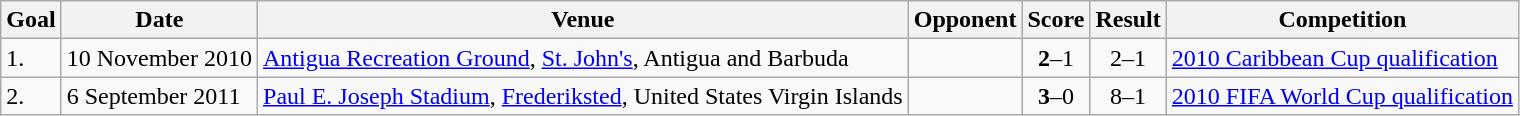<table class="wikitable plainrowheaders sortable">
<tr>
<th>Goal</th>
<th>Date</th>
<th>Venue</th>
<th>Opponent</th>
<th>Score</th>
<th>Result</th>
<th>Competition</th>
</tr>
<tr>
<td>1.</td>
<td>10 November 2010</td>
<td><a href='#'>Antigua Recreation Ground</a>, <a href='#'>St. John's</a>, Antigua and Barbuda</td>
<td></td>
<td align=center><strong>2</strong>–1</td>
<td align=center>2–1</td>
<td><a href='#'>2010 Caribbean Cup qualification</a></td>
</tr>
<tr>
<td>2.</td>
<td>6 September 2011</td>
<td><a href='#'>Paul E. Joseph Stadium</a>, <a href='#'>Frederiksted</a>, United States Virgin Islands</td>
<td></td>
<td align=center><strong>3</strong>–0</td>
<td align=center>8–1</td>
<td><a href='#'>2010 FIFA World Cup qualification</a></td>
</tr>
</table>
